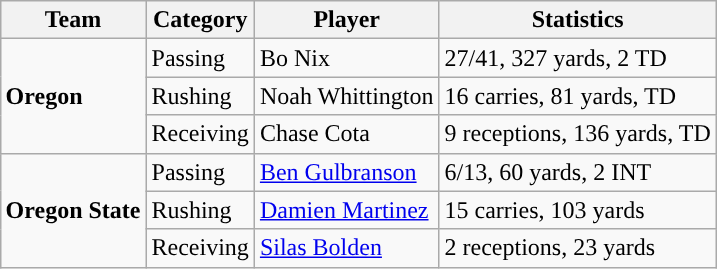<table class="wikitable" style="float: right;">
<tr>
<th>Team</th>
<th>Category</th>
<th>Player</th>
<th>Statistics</th>
</tr>
<tr>
<td rowspan=3><strong>Oregon</strong></td>
<td>Passing</td>
<td>Bo Nix</td>
<td>27/41, 327 yards, 2 TD</td>
</tr>
<tr>
<td>Rushing</td>
<td>Noah Whittington</td>
<td>16 carries, 81 yards, TD</td>
</tr>
<tr>
<td>Receiving</td>
<td>Chase Cota</td>
<td>9 receptions, 136 yards, TD</td>
</tr>
<tr>
<td rowspan=3><strong>Oregon State</strong></td>
<td>Passing</td>
<td><a href='#'>Ben Gulbranson</a></td>
<td>6/13, 60 yards, 2 INT</td>
</tr>
<tr>
<td>Rushing</td>
<td><a href='#'>Damien Martinez</a></td>
<td>15 carries, 103 yards</td>
</tr>
<tr>
<td>Receiving</td>
<td><a href='#'>Silas Bolden</a></td>
<td>2 receptions, 23 yards</td>
</tr>
</table>
